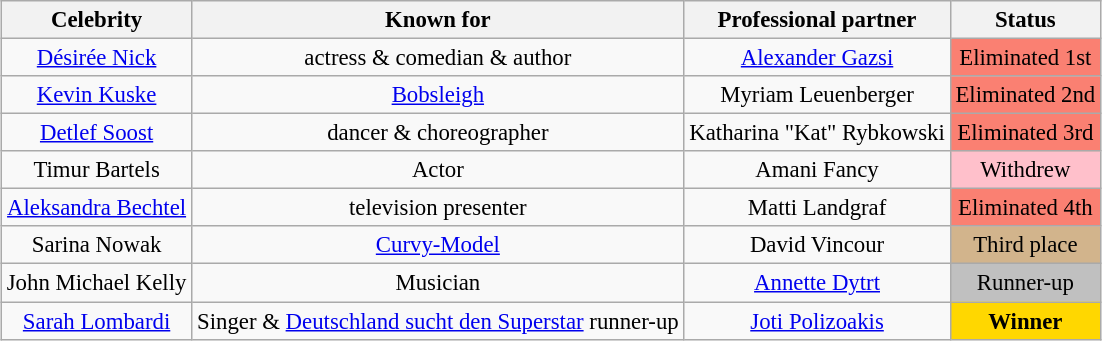<table class="wikitable sortable" style="margin: auto; text-align:center; font-size:95%;">
<tr>
<th>Celebrity</th>
<th>Known for</th>
<th>Professional partner</th>
<th>Status</th>
</tr>
<tr>
<td><a href='#'>Désirée Nick</a></td>
<td>actress & comedian & author</td>
<td><a href='#'>Alexander Gazsi</a></td>
<td style="background:salmon;">Eliminated 1st<br></td>
</tr>
<tr>
<td><a href='#'>Kevin Kuske</a></td>
<td><a href='#'>Bobsleigh</a></td>
<td>Myriam Leuenberger</td>
<td style="background:salmon;">Eliminated 2nd<br></td>
</tr>
<tr>
<td><a href='#'>Detlef Soost</a></td>
<td>dancer & choreographer</td>
<td>Katharina "Kat" Rybkowski</td>
<td style="background:salmon;">Eliminated 3rd<br></td>
</tr>
<tr>
<td>Timur Bartels</td>
<td>Actor</td>
<td>Amani Fancy</td>
<td bgcolor=pink>Withdrew<br></td>
</tr>
<tr>
<td><a href='#'>Aleksandra Bechtel</a></td>
<td>television presenter</td>
<td>Matti Landgraf</td>
<td style="background:salmon;">Eliminated 4th<br></td>
</tr>
<tr>
<td>Sarina Nowak</td>
<td><a href='#'>Curvy-Model</a></td>
<td>David Vincour</td>
<td style="background:tan;">Third place<br></td>
</tr>
<tr>
<td>John Michael Kelly</td>
<td>Musician</td>
<td><a href='#'>Annette Dytrt</a></td>
<td style=background:silver>Runner-up<br></td>
</tr>
<tr>
<td><a href='#'>Sarah Lombardi</a></td>
<td>Singer & <a href='#'>Deutschland sucht den Superstar</a> runner-up</td>
<td><a href='#'>Joti Polizoakis</a></td>
<td style=background:gold><strong>Winner</strong><br></td>
</tr>
</table>
